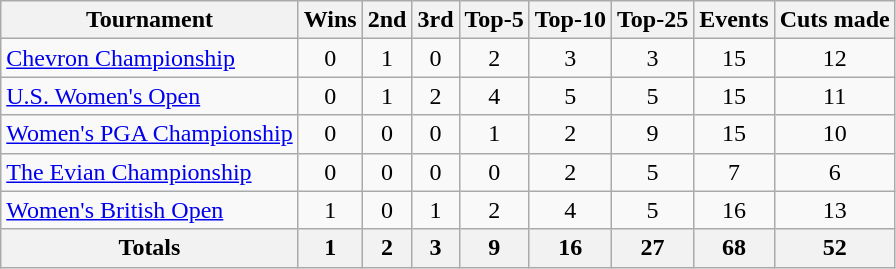<table class=wikitable style=text-align:center>
<tr>
<th>Tournament</th>
<th>Wins</th>
<th>2nd</th>
<th>3rd</th>
<th>Top-5</th>
<th>Top-10</th>
<th>Top-25</th>
<th>Events</th>
<th>Cuts made</th>
</tr>
<tr>
<td align=left><a href='#'>Chevron Championship</a></td>
<td>0</td>
<td>1</td>
<td>0</td>
<td>2</td>
<td>3</td>
<td>3</td>
<td>15</td>
<td>12</td>
</tr>
<tr>
<td align=left><a href='#'>U.S. Women's Open</a></td>
<td>0</td>
<td>1</td>
<td>2</td>
<td>4</td>
<td>5</td>
<td>5</td>
<td>15</td>
<td>11</td>
</tr>
<tr>
<td align=left><a href='#'>Women's PGA Championship</a></td>
<td>0</td>
<td>0</td>
<td>0</td>
<td>1</td>
<td>2</td>
<td>9</td>
<td>15</td>
<td>10</td>
</tr>
<tr>
<td align=left><a href='#'>The Evian Championship</a></td>
<td>0</td>
<td>0</td>
<td>0</td>
<td>0</td>
<td>2</td>
<td>5</td>
<td>7</td>
<td>6</td>
</tr>
<tr>
<td align=left><a href='#'>Women's British Open</a></td>
<td>1</td>
<td>0</td>
<td>1</td>
<td>2</td>
<td>4</td>
<td>5</td>
<td>16</td>
<td>13</td>
</tr>
<tr>
<th>Totals</th>
<th>1</th>
<th>2</th>
<th>3</th>
<th>9</th>
<th>16</th>
<th>27</th>
<th>68</th>
<th>52</th>
</tr>
</table>
